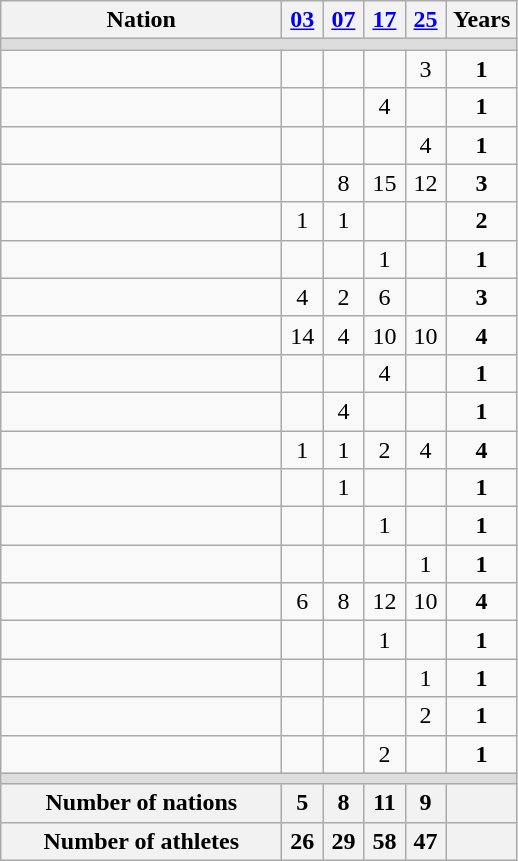<table class=wikitable style="text-align:center">
<tr>
<th width=180>Nation</th>
<th width=20><a href='#'>03</a></th>
<th width=20><a href='#'>07</a></th>
<th width=20><a href='#'>17</a></th>
<th width=20><a href='#'>25</a></th>
<th width=40>Years</th>
</tr>
<tr bgcolor=#DDDDDD>
<td colspan=6></td>
</tr>
<tr>
<td align=left></td>
<td></td>
<td></td>
<td></td>
<td>3</td>
<td><strong>1</strong></td>
</tr>
<tr>
<td align=left></td>
<td></td>
<td></td>
<td>4</td>
<td></td>
<td><strong>1</strong></td>
</tr>
<tr>
<td align=left></td>
<td></td>
<td></td>
<td></td>
<td>4</td>
<td><strong>1</strong></td>
</tr>
<tr>
<td align=left></td>
<td></td>
<td>8</td>
<td>15</td>
<td>12</td>
<td><strong>3</strong></td>
</tr>
<tr>
<td align=left></td>
<td>1</td>
<td>1</td>
<td></td>
<td></td>
<td><strong>2</strong></td>
</tr>
<tr>
<td align=left></td>
<td></td>
<td></td>
<td>1</td>
<td></td>
<td><strong>1</strong></td>
</tr>
<tr>
<td align=left></td>
<td>4</td>
<td>2</td>
<td>6</td>
<td></td>
<td><strong>3</strong></td>
</tr>
<tr>
<td align=left></td>
<td>14</td>
<td>4</td>
<td>10</td>
<td>10</td>
<td><strong>4</strong></td>
</tr>
<tr>
<td align=left></td>
<td></td>
<td></td>
<td>4</td>
<td></td>
<td><strong>1</strong></td>
</tr>
<tr>
<td align=left></td>
<td></td>
<td>4</td>
<td></td>
<td></td>
<td><strong>1</strong></td>
</tr>
<tr>
<td align=left></td>
<td>1</td>
<td>1</td>
<td>2</td>
<td>4</td>
<td><strong>4</strong></td>
</tr>
<tr>
<td align=left></td>
<td></td>
<td>1</td>
<td></td>
<td></td>
<td><strong>1</strong></td>
</tr>
<tr>
<td align=left></td>
<td></td>
<td></td>
<td>1</td>
<td></td>
<td><strong>1</strong></td>
</tr>
<tr>
<td align=left></td>
<td></td>
<td></td>
<td></td>
<td>1</td>
<td><strong>1</strong></td>
</tr>
<tr>
<td align=left></td>
<td>6</td>
<td>8</td>
<td>12</td>
<td>10</td>
<td><strong>4</strong></td>
</tr>
<tr>
<td align=left></td>
<td></td>
<td></td>
<td>1</td>
<td></td>
<td><strong>1</strong></td>
</tr>
<tr>
<td align=left></td>
<td></td>
<td></td>
<td></td>
<td>1</td>
<td><strong>1</strong></td>
</tr>
<tr>
<td align=left></td>
<td></td>
<td></td>
<td></td>
<td>2</td>
<td><strong>1</strong></td>
</tr>
<tr>
<td align=left></td>
<td></td>
<td></td>
<td>2</td>
<td></td>
<td><strong>1</strong></td>
</tr>
<tr bgcolor=#DDDDDD>
<td colspan=6></td>
</tr>
<tr>
<th>Number of nations</th>
<th>5</th>
<th>8</th>
<th>11</th>
<th>9</th>
<th></th>
</tr>
<tr>
<th>Number of athletes</th>
<th>26</th>
<th>29</th>
<th>58</th>
<th>47</th>
<th></th>
</tr>
</table>
